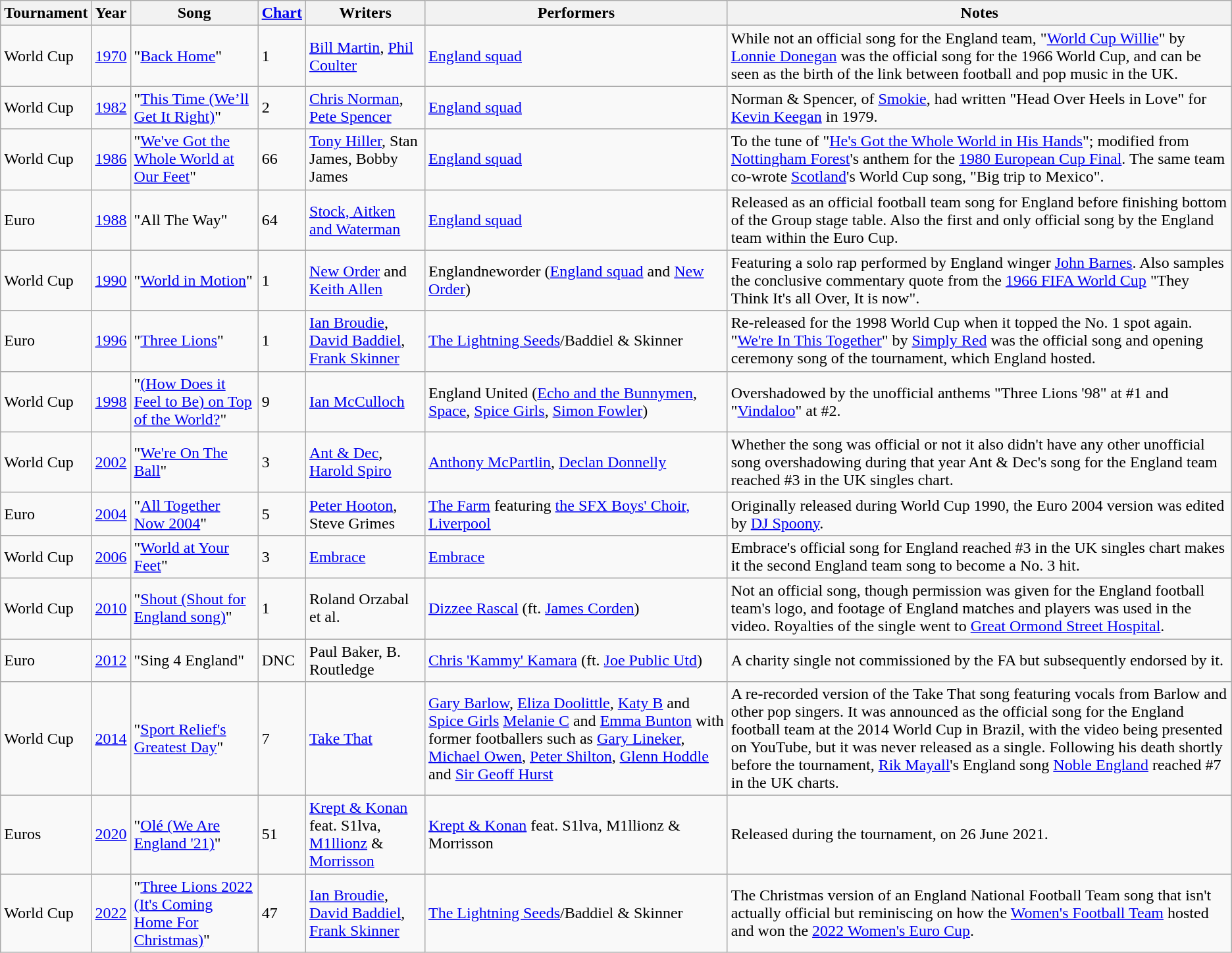<table class="wikitable sortable">
<tr>
<th>Tournament</th>
<th>Year</th>
<th class="unsortable">Song</th>
<th><a href='#'>Chart</a></th>
<th class="unsortable">Writers</th>
<th>Performers</th>
<th class="unsortable">Notes</th>
</tr>
<tr>
<td>World Cup</td>
<td><a href='#'>1970</a></td>
<td>"<a href='#'>Back Home</a>"</td>
<td>1</td>
<td><a href='#'>Bill Martin</a>, <a href='#'>Phil Coulter</a></td>
<td><a href='#'>England squad</a></td>
<td> While not an official song for the England team, "<a href='#'>World Cup Willie</a>" by <a href='#'>Lonnie Donegan</a> was the official song for the 1966 World Cup, and can be seen as the birth of the link between football and pop music in the UK.</td>
</tr>
<tr>
<td>World Cup</td>
<td><a href='#'>1982</a></td>
<td>"<a href='#'>This Time (We’ll Get It Right)</a>"</td>
<td>2</td>
<td><a href='#'>Chris Norman</a>, <a href='#'>Pete Spencer</a></td>
<td><a href='#'>England squad</a></td>
<td> Norman & Spencer, of <a href='#'>Smokie</a>, had written "Head Over Heels in Love" for <a href='#'>Kevin Keegan</a> in 1979.</td>
</tr>
<tr>
<td>World Cup</td>
<td><a href='#'>1986</a></td>
<td>"<a href='#'>We've Got the Whole World at Our Feet</a>"</td>
<td>66</td>
<td><a href='#'>Tony Hiller</a>, Stan James, Bobby James</td>
<td><a href='#'>England squad</a></td>
<td>To the tune of "<a href='#'>He's Got the Whole World in His Hands</a>"; modified from <a href='#'>Nottingham Forest</a>'s anthem for the <a href='#'>1980 European Cup Final</a>. The same team co-wrote <a href='#'>Scotland</a>'s World Cup song, "Big trip to Mexico".</td>
</tr>
<tr>
<td>Euro</td>
<td><a href='#'>1988</a></td>
<td>"All The Way"</td>
<td>64</td>
<td><a href='#'>Stock, Aitken and Waterman</a></td>
<td><a href='#'>England squad</a></td>
<td>Released as an official football team song for England before finishing bottom of the Group stage table. Also the first and only  official song by the England team within the Euro Cup.</td>
</tr>
<tr>
<td>World Cup</td>
<td><a href='#'>1990</a></td>
<td>"<a href='#'>World in Motion</a>"</td>
<td>1</td>
<td><a href='#'>New Order</a> and <a href='#'>Keith Allen</a></td>
<td>Englandneworder (<a href='#'>England squad</a> and <a href='#'>New Order</a>)</td>
<td>Featuring a solo rap performed by England winger <a href='#'>John Barnes</a>. Also samples the conclusive commentary quote from the <a href='#'>1966 FIFA World Cup</a> "They Think It's all Over, It is now".</td>
</tr>
<tr>
<td>Euro</td>
<td><a href='#'>1996</a></td>
<td>"<a href='#'>Three Lions</a>"</td>
<td>1</td>
<td><a href='#'>Ian Broudie</a>, <a href='#'>David Baddiel</a>, <a href='#'>Frank Skinner</a></td>
<td><a href='#'>The Lightning Seeds</a>/Baddiel & Skinner</td>
<td> Re-released for the 1998 World Cup when it topped the No. 1 spot again. "<a href='#'>We're In This Together</a>" by <a href='#'>Simply Red</a> was the official song and opening ceremony song of the tournament, which England hosted.</td>
</tr>
<tr>
<td>World Cup</td>
<td><a href='#'>1998</a></td>
<td>"<a href='#'>(How Does it Feel to Be) on Top of the World?</a>"</td>
<td>9</td>
<td><a href='#'>Ian McCulloch</a></td>
<td>England United  (<a href='#'>Echo and the Bunnymen</a>, <a href='#'>Space</a>, <a href='#'>Spice Girls</a>, <a href='#'>Simon Fowler</a>)</td>
<td>Overshadowed by the unofficial anthems "Three Lions '98" at #1 and "<a href='#'>Vindaloo</a>" at #2.</td>
</tr>
<tr>
<td>World Cup</td>
<td><a href='#'>2002</a></td>
<td>"<a href='#'>We're On The Ball</a>"</td>
<td>3</td>
<td><a href='#'>Ant & Dec</a>, <a href='#'>Harold Spiro</a></td>
<td><a href='#'>Anthony McPartlin</a>, <a href='#'>Declan Donnelly</a></td>
<td>Whether the song was official or not it also didn't have any other unofficial song overshadowing during that year Ant & Dec's song for the England team reached #3 in the UK singles chart.</td>
</tr>
<tr>
<td>Euro</td>
<td><a href='#'>2004</a></td>
<td>"<a href='#'>All Together Now 2004</a>"</td>
<td>5</td>
<td><a href='#'>Peter Hooton</a>, Steve Grimes</td>
<td><a href='#'>The Farm</a> featuring <a href='#'>the SFX Boys' Choir, Liverpool</a></td>
<td>Originally released during World Cup 1990, the Euro 2004 version was edited by <a href='#'>DJ Spoony</a>.</td>
</tr>
<tr>
<td>World Cup</td>
<td><a href='#'>2006</a></td>
<td>"<a href='#'>World at Your Feet</a>"</td>
<td>3</td>
<td><a href='#'>Embrace</a></td>
<td><a href='#'>Embrace</a></td>
<td>Embrace's official song for England reached #3 in the UK singles chart makes it the second England team song to become a No. 3 hit.</td>
</tr>
<tr>
<td>World Cup</td>
<td><a href='#'>2010</a></td>
<td>"<a href='#'>Shout (Shout for England song)</a>"</td>
<td>1</td>
<td>Roland Orzabal et al.</td>
<td><a href='#'>Dizzee Rascal</a> (ft. <a href='#'>James Corden</a>)</td>
<td>Not an official song, though permission was given for the England football team's logo, and footage of England matches and players was used in the video. Royalties of the single went to <a href='#'>Great Ormond Street Hospital</a>.</td>
</tr>
<tr>
<td>Euro</td>
<td><a href='#'>2012</a></td>
<td>"Sing 4 England"</td>
<td>DNC</td>
<td>Paul Baker, B. Routledge</td>
<td><a href='#'>Chris 'Kammy' Kamara</a> (ft. <a href='#'>Joe Public Utd</a>)</td>
<td>A charity single not commissioned by the FA but subsequently endorsed by it.</td>
</tr>
<tr>
<td>World Cup</td>
<td><a href='#'>2014</a></td>
<td>"<a href='#'>Sport Relief's Greatest Day</a>"</td>
<td>7</td>
<td><a href='#'>Take That</a></td>
<td><a href='#'>Gary Barlow</a>, <a href='#'>Eliza Doolittle</a>, <a href='#'>Katy B</a> and <a href='#'>Spice Girls</a> <a href='#'>Melanie C</a> and <a href='#'>Emma Bunton</a> with former footballers such as <a href='#'>Gary Lineker</a>, <a href='#'>Michael Owen</a>, <a href='#'>Peter Shilton</a>, <a href='#'>Glenn Hoddle</a> and <a href='#'>Sir Geoff Hurst</a></td>
<td>A re-recorded version of the Take That song featuring vocals from Barlow and other pop singers. It was announced as the official song for the England football team at the 2014 World Cup in Brazil, with the video being presented on YouTube, but it was never released as a single. Following his death shortly before the tournament, <a href='#'>Rik Mayall</a>'s England song <a href='#'>Noble England</a> reached #7 in the UK charts.</td>
</tr>
<tr>
<td>Euros</td>
<td><a href='#'>2020</a></td>
<td>"<a href='#'>Olé (We Are England '21)</a>"</td>
<td>51</td>
<td><a href='#'>Krept & Konan</a> feat. S1lva, <a href='#'>M1llionz</a> & <a href='#'>Morrisson</a></td>
<td><a href='#'>Krept & Konan</a> feat. S1lva, M1llionz & Morrisson</td>
<td>Released during the tournament, on 26 June 2021.</td>
</tr>
<tr>
<td>World Cup</td>
<td><a href='#'>2022</a></td>
<td>"<a href='#'>Three Lions 2022 (It's Coming Home For Christmas)</a>"</td>
<td>47</td>
<td><a href='#'>Ian Broudie</a>, <a href='#'>David Baddiel</a>, <a href='#'>Frank Skinner</a></td>
<td><a href='#'>The Lightning Seeds</a>/Baddiel & Skinner</td>
<td>The Christmas version of an England National Football Team song that isn't actually official but reminiscing on how the <a href='#'>Women's Football Team</a> hosted and won the <a href='#'>2022 Women's Euro Cup</a>.</td>
</tr>
</table>
